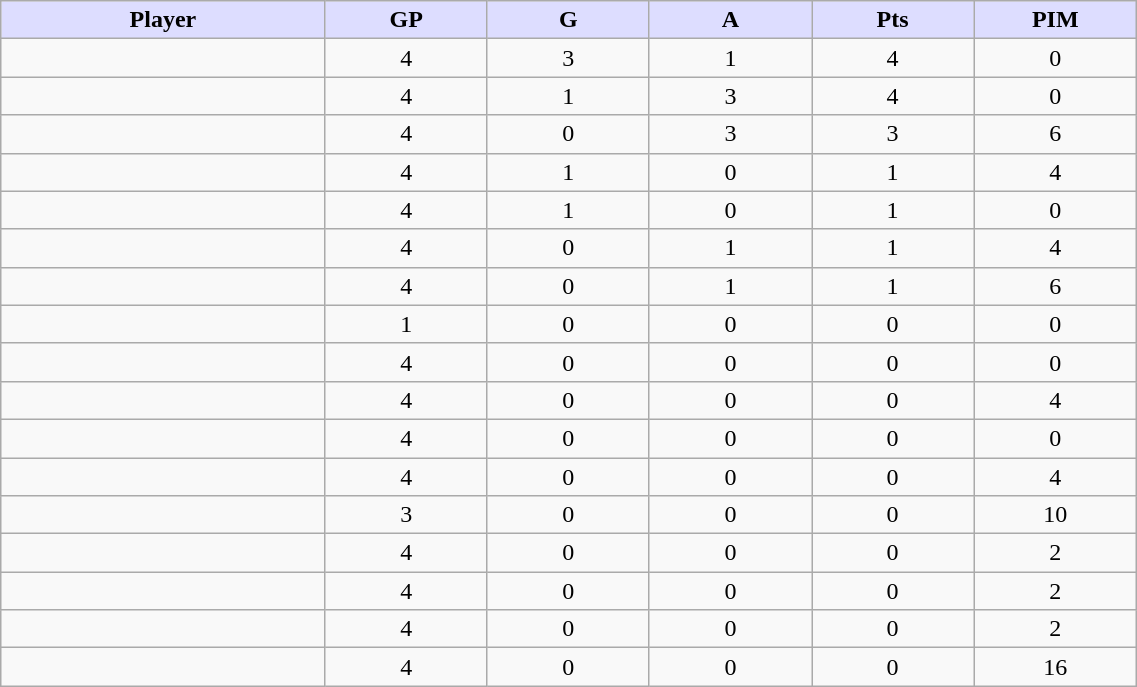<table style="width:60%;" class="wikitable sortable">
<tr style="text-align:center;">
<th style="background:#ddf; width:10%;">Player</th>
<th style="background:#ddf; width:5%;">GP</th>
<th style="background:#ddf; width:5%;">G</th>
<th style="background:#ddf; width:5%;">A</th>
<th style="background:#ddf; width:5%;">Pts</th>
<th style="background:#ddf; width:5%;">PIM</th>
</tr>
<tr style="text-align:center;">
<td style="text-align:right;"></td>
<td>4</td>
<td>3</td>
<td>1</td>
<td>4</td>
<td>0</td>
</tr>
<tr style="text-align:center;">
<td style="text-align:right;"></td>
<td>4</td>
<td>1</td>
<td>3</td>
<td>4</td>
<td>0</td>
</tr>
<tr style="text-align:center;">
<td style="text-align:right;"></td>
<td>4</td>
<td>0</td>
<td>3</td>
<td>3</td>
<td>6</td>
</tr>
<tr style="text-align:center;">
<td style="text-align:right;"></td>
<td>4</td>
<td>1</td>
<td>0</td>
<td>1</td>
<td>4</td>
</tr>
<tr style="text-align:center;">
<td style="text-align:right;"></td>
<td>4</td>
<td>1</td>
<td>0</td>
<td>1</td>
<td>0</td>
</tr>
<tr style="text-align:center;">
<td style="text-align:right;"></td>
<td>4</td>
<td>0</td>
<td>1</td>
<td>1</td>
<td>4</td>
</tr>
<tr style="text-align:center;">
<td style="text-align:right;"></td>
<td>4</td>
<td>0</td>
<td>1</td>
<td>1</td>
<td>6</td>
</tr>
<tr style="text-align:center;">
<td style="text-align:right;"></td>
<td>1</td>
<td>0</td>
<td>0</td>
<td>0</td>
<td>0</td>
</tr>
<tr style="text-align:center;">
<td style="text-align:right;"></td>
<td>4</td>
<td>0</td>
<td>0</td>
<td>0</td>
<td>0</td>
</tr>
<tr style="text-align:center;">
<td style="text-align:right;"></td>
<td>4</td>
<td>0</td>
<td>0</td>
<td>0</td>
<td>4</td>
</tr>
<tr style="text-align:center;">
<td style="text-align:right;"></td>
<td>4</td>
<td>0</td>
<td>0</td>
<td>0</td>
<td>0</td>
</tr>
<tr style="text-align:center;">
<td style="text-align:right;"></td>
<td>4</td>
<td>0</td>
<td>0</td>
<td>0</td>
<td>4</td>
</tr>
<tr style="text-align:center;">
<td style="text-align:right;"></td>
<td>3</td>
<td>0</td>
<td>0</td>
<td>0</td>
<td>10</td>
</tr>
<tr style="text-align:center;">
<td style="text-align:right;"></td>
<td>4</td>
<td>0</td>
<td>0</td>
<td>0</td>
<td>2</td>
</tr>
<tr style="text-align:center;">
<td style="text-align:right;"></td>
<td>4</td>
<td>0</td>
<td>0</td>
<td>0</td>
<td>2</td>
</tr>
<tr style="text-align:center;">
<td style="text-align:right;"></td>
<td>4</td>
<td>0</td>
<td>0</td>
<td>0</td>
<td>2</td>
</tr>
<tr style="text-align:center;">
<td style="text-align:right;"></td>
<td>4</td>
<td>0</td>
<td>0</td>
<td>0</td>
<td>16</td>
</tr>
</table>
